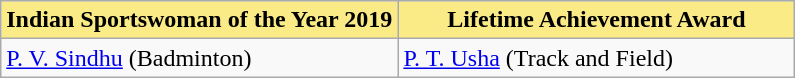<table class="wikitable" style="font-size:100%">
<tr>
<th style="background:#FAEB86;" width="50%">Indian Sportswoman of the Year 2019</th>
<th style="background:#FAEB86;" width="50%">Lifetime Achievement Award</th>
</tr>
<tr>
<td valign="top"><a href='#'>P. V. Sindhu</a> (Badminton)</td>
<td valign="top"><a href='#'>P. T. Usha</a> (Track and Field)</td>
</tr>
</table>
